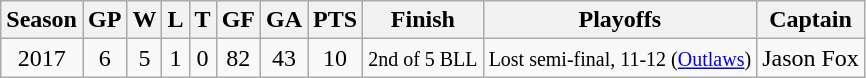<table class="wikitable" style="text-align:center">
<tr>
<th>Season</th>
<th>GP</th>
<th>W</th>
<th>L</th>
<th>T</th>
<th>GF</th>
<th>GA</th>
<th>PTS</th>
<th>Finish</th>
<th>Playoffs</th>
<th>Captain</th>
</tr>
<tr>
<td>2017</td>
<td>6</td>
<td>5</td>
<td>1</td>
<td>0</td>
<td>82</td>
<td>43</td>
<td>10</td>
<td><small>2nd of 5 BLL</small></td>
<td><small>Lost semi-final, 11-12 (<a href='#'>Outlaws</a>)</small></td>
<td>Jason Fox</td>
</tr>
</table>
